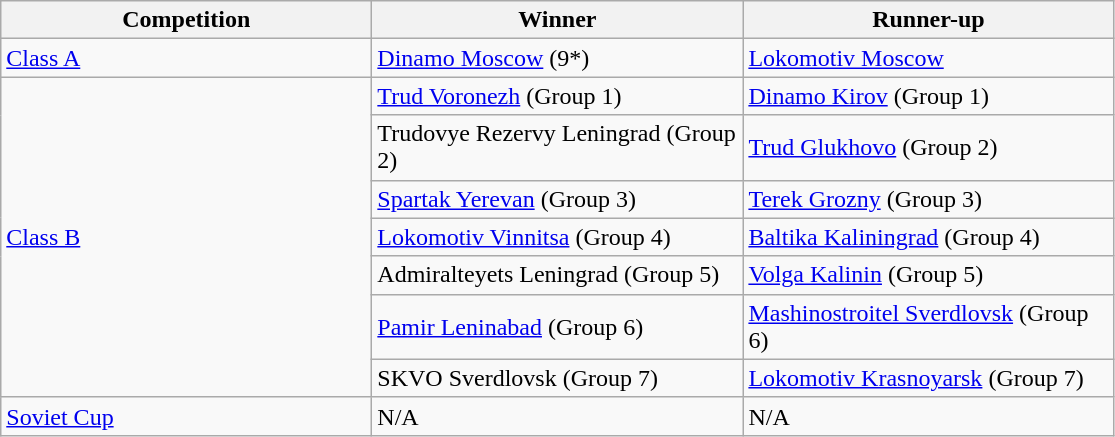<table class="wikitable">
<tr>
<th style="width:15em">Competition</th>
<th style="width:15em">Winner</th>
<th style="width:15em">Runner-up</th>
</tr>
<tr>
<td><a href='#'>Class A</a></td>
<td><a href='#'>Dinamo Moscow</a> (9*)</td>
<td><a href='#'>Lokomotiv Moscow</a></td>
</tr>
<tr>
<td rowspan=7><a href='#'>Class B</a></td>
<td><a href='#'>Trud Voronezh</a> (Group 1)</td>
<td><a href='#'>Dinamo Kirov</a> (Group 1)</td>
</tr>
<tr>
<td>Trudovye Rezervy Leningrad (Group 2)</td>
<td><a href='#'>Trud Glukhovo</a> (Group 2)</td>
</tr>
<tr>
<td><a href='#'>Spartak Yerevan</a> (Group 3)</td>
<td><a href='#'>Terek Grozny</a> (Group 3)</td>
</tr>
<tr>
<td><a href='#'>Lokomotiv Vinnitsa</a> (Group 4)</td>
<td><a href='#'>Baltika Kaliningrad</a> (Group 4)</td>
</tr>
<tr>
<td>Admiralteyets Leningrad (Group 5)</td>
<td><a href='#'>Volga Kalinin</a> (Group 5)</td>
</tr>
<tr>
<td><a href='#'>Pamir Leninabad</a> (Group 6)</td>
<td><a href='#'>Mashinostroitel Sverdlovsk</a> (Group 6)</td>
</tr>
<tr>
<td>SKVO Sverdlovsk (Group 7)</td>
<td><a href='#'>Lokomotiv Krasnoyarsk</a> (Group 7)</td>
</tr>
<tr>
<td><a href='#'>Soviet Cup</a></td>
<td>N/A</td>
<td>N/A</td>
</tr>
</table>
